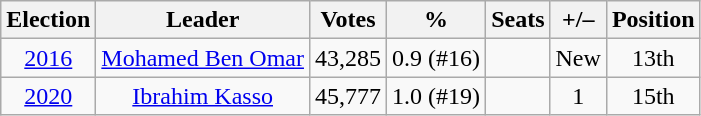<table class=wikitable style=text-align:center>
<tr>
<th>Election</th>
<th>Leader</th>
<th>Votes</th>
<th>%</th>
<th>Seats</th>
<th>+/–</th>
<th>Position</th>
</tr>
<tr>
<td><a href='#'>2016</a></td>
<td><a href='#'>Mohamed Ben Omar</a></td>
<td>43,285</td>
<td>0.9 (#16)</td>
<td></td>
<td>New</td>
<td>13th</td>
</tr>
<tr>
<td><a href='#'>2020</a></td>
<td><a href='#'>Ibrahim Kasso</a></td>
<td>45,777</td>
<td>1.0 (#19)</td>
<td></td>
<td> 1</td>
<td>15th</td>
</tr>
</table>
